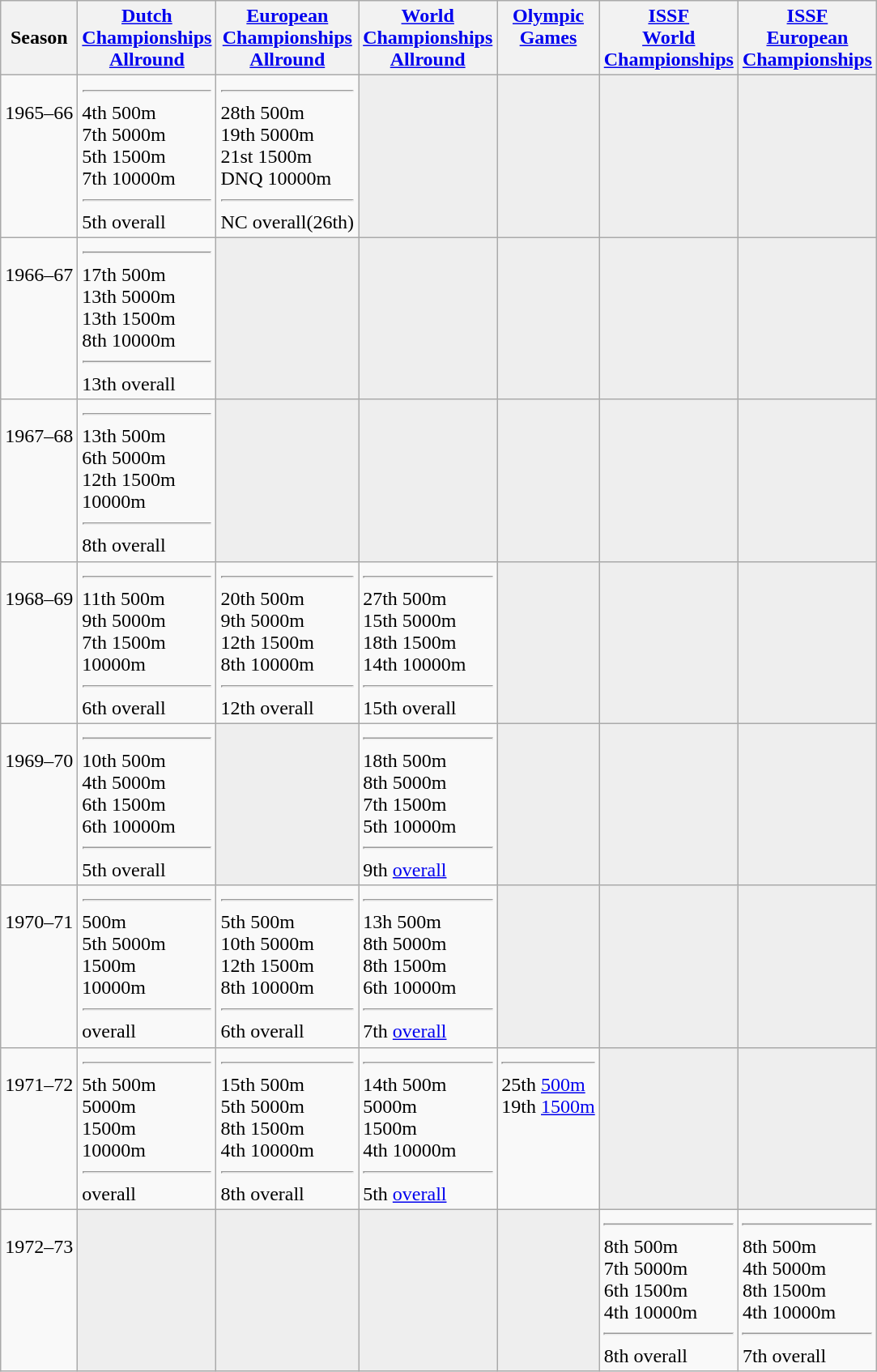<table class="wikitable">
<tr style="vertical-align: top;">
<th><br> Season</th>
<th><a href='#'>Dutch <br> Championships <br> Allround</a></th>
<th><a href='#'>European <br> Championships <br> Allround</a></th>
<th><a href='#'>World <br> Championships <br> Allround</a></th>
<th><a href='#'>Olympic <br> Games</a></th>
<th><a href='#'>ISSF <br> World <br> Championships</a></th>
<th><a href='#'>ISSF <br> European <br> Championships</a></th>
</tr>
<tr style="vertical-align: top;">
<td><br> 1965–66</td>
<td> <hr> 4th 500m <br> 7th 5000m <br> 5th 1500m <br> 7th 10000m <hr> 5th overall</td>
<td> <hr> 28th 500m <br> 19th 5000m <br> 21st 1500m <br> DNQ 10000m <hr> NC overall(26th)</td>
<td bgcolor=#EEEEEE></td>
<td bgcolor=#EEEEEE></td>
<td bgcolor=#EEEEEE></td>
<td bgcolor=#EEEEEE></td>
</tr>
<tr style="vertical-align: top;">
<td><br> 1966–67</td>
<td> <hr> 17th 500m <br> 13th 5000m <br> 13th 1500m <br> 8th 10000m <hr> 13th overall</td>
<td bgcolor=#EEEEEE></td>
<td bgcolor=#EEEEEE></td>
<td bgcolor=#EEEEEE></td>
<td bgcolor=#EEEEEE></td>
<td bgcolor=#EEEEEE></td>
</tr>
<tr style="vertical-align: top;">
<td><br> 1967–68</td>
<td> <hr> 13th 500m <br> 6th 5000m <br> 12th 1500m <br>  10000m <hr> 8th overall</td>
<td bgcolor=#EEEEEE></td>
<td bgcolor=#EEEEEE></td>
<td bgcolor=#EEEEEE></td>
<td bgcolor=#EEEEEE></td>
<td bgcolor=#EEEEEE></td>
</tr>
<tr style="vertical-align: top;">
<td><br> 1968–69</td>
<td> <hr> 11th 500m <br> 9th 5000m <br> 7th 1500m <br>  10000m <hr> 6th overall</td>
<td> <hr> 20th 500m <br> 9th 5000m <br> 12th 1500m <br> 8th 10000m <hr> 12th overall</td>
<td> <hr> 27th 500m <br> 15th 5000m <br> 18th 1500m <br> 14th 10000m <hr> 15th overall</td>
<td bgcolor=#EEEEEE></td>
<td bgcolor=#EEEEEE></td>
<td bgcolor=#EEEEEE></td>
</tr>
<tr style="vertical-align: top;">
<td><br> 1969–70</td>
<td> <hr> 10th 500m <br> 4th 5000m <br> 6th 1500m <br> 6th 10000m <hr> 5th overall</td>
<td bgcolor=#EEEEEE></td>
<td> <hr> 18th 500m <br> 8th 5000m <br> 7th 1500m <br> 5th 10000m <hr> 9th <a href='#'>overall</a></td>
<td bgcolor=#EEEEEE></td>
<td bgcolor=#EEEEEE></td>
<td bgcolor=#EEEEEE></td>
</tr>
<tr style="vertical-align: top;">
<td><br> 1970–71</td>
<td> <hr>  500m <br> 5th 5000m <br>  1500m <br>  10000m <hr>  overall</td>
<td> <hr> 5th 500m <br> 10th 5000m <br> 12th 1500m <br> 8th 10000m <hr> 6th overall</td>
<td> <hr> 13h 500m <br> 8th 5000m <br> 8th 1500m <br> 6th 10000m <hr> 7th <a href='#'>overall</a></td>
<td bgcolor=#EEEEEE></td>
<td bgcolor=#EEEEEE></td>
<td bgcolor=#EEEEEE></td>
</tr>
<tr style="vertical-align: top;">
<td><br> 1971–72</td>
<td> <hr> 5th 500m <br>  5000m <br>  1500m <br>  10000m <hr>  overall</td>
<td> <hr> 15th 500m <br> 5th 5000m <br> 8th 1500m <br> 4th 10000m <hr> 8th overall</td>
<td> <hr> 14th 500m <br>  5000m <br>  1500m <br> 4th 10000m <hr> 5th <a href='#'>overall</a></td>
<td> <hr> 25th <a href='#'>500m</a> <br> 19th <a href='#'>1500m</a></td>
<td bgcolor=#EEEEEE></td>
<td bgcolor=#EEEEEE></td>
</tr>
<tr style="vertical-align: top;">
<td><br> 1972–73</td>
<td bgcolor=#EEEEEE></td>
<td bgcolor=#EEEEEE></td>
<td bgcolor=#EEEEEE></td>
<td bgcolor=#EEEEEE></td>
<td> <hr> 8th 500m <br> 7th 5000m <br> 6th 1500m <br> 4th 10000m <hr> 8th overall</td>
<td> <hr> 8th 500m <br> 4th 5000m <br> 8th 1500m <br> 4th 10000m <hr> 7th overall</td>
</tr>
</table>
